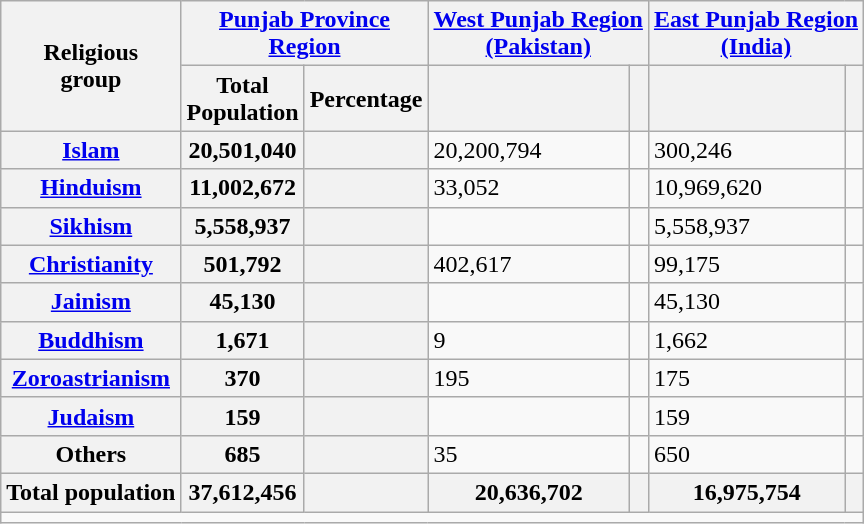<table class="wikitable sortable">
<tr>
<th rowspan="2">Religious<br>group</th>
<th colspan="2"><a href='#'>Punjab Province<br>Region</a></th>
<th colspan="2"><a href='#'>West Punjab Region<br>(Pakistan)</a></th>
<th colspan="2"><a href='#'>East Punjab Region<br>(India)</a></th>
</tr>
<tr>
<th>Total<br>Population</th>
<th>Percentage</th>
<th><a href='#'></a></th>
<th></th>
<th></th>
<th></th>
</tr>
<tr>
<th><a href='#'>Islam</a> </th>
<th>20,501,040</th>
<th></th>
<td>20,200,794</td>
<td></td>
<td>300,246</td>
<td></td>
</tr>
<tr>
<th><a href='#'>Hinduism</a> </th>
<th>11,002,672</th>
<th></th>
<td>33,052</td>
<td></td>
<td>10,969,620</td>
<td></td>
</tr>
<tr>
<th><a href='#'>Sikhism</a> </th>
<th>5,558,937</th>
<th></th>
<td></td>
<td></td>
<td>5,558,937</td>
<td></td>
</tr>
<tr>
<th><a href='#'>Christianity</a> </th>
<th>501,792</th>
<th></th>
<td>402,617</td>
<td></td>
<td>99,175</td>
<td></td>
</tr>
<tr>
<th><a href='#'>Jainism</a> </th>
<th>45,130</th>
<th></th>
<td></td>
<td></td>
<td>45,130</td>
<td></td>
</tr>
<tr>
<th><a href='#'>Buddhism</a> </th>
<th>1,671</th>
<th></th>
<td>9</td>
<td></td>
<td>1,662</td>
<td></td>
</tr>
<tr>
<th><a href='#'>Zoroastrianism</a> </th>
<th>370</th>
<th></th>
<td>195</td>
<td></td>
<td>175</td>
<td></td>
</tr>
<tr>
<th><a href='#'>Judaism</a> </th>
<th>159</th>
<th></th>
<td></td>
<td></td>
<td>159</td>
<td></td>
</tr>
<tr>
<th>Others</th>
<th>685</th>
<th></th>
<td>35</td>
<td></td>
<td>650</td>
<td></td>
</tr>
<tr>
<th>Total population</th>
<th>37,612,456</th>
<th></th>
<th>20,636,702</th>
<th></th>
<th>16,975,754</th>
<th></th>
</tr>
<tr class="sortbottom">
<td colspan="15"></td>
</tr>
</table>
